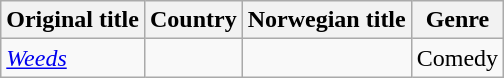<table class="wikitable">
<tr>
<th>Original title</th>
<th>Country</th>
<th>Norwegian title</th>
<th>Genre</th>
</tr>
<tr>
<td><em><a href='#'>Weeds</a></em></td>
<td></td>
<td></td>
<td>Comedy</td>
</tr>
</table>
